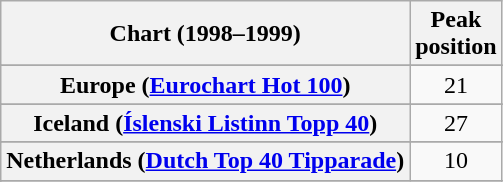<table class="wikitable sortable plainrowheaders" style="text-align:center">
<tr>
<th>Chart (1998–1999)</th>
<th>Peak<br>position</th>
</tr>
<tr>
</tr>
<tr>
<th scope="row">Europe (<a href='#'>Eurochart Hot 100</a>)</th>
<td>21</td>
</tr>
<tr>
</tr>
<tr>
</tr>
<tr>
<th scope="row">Iceland (<a href='#'>Íslenski Listinn Topp 40</a>)</th>
<td>27</td>
</tr>
<tr>
</tr>
<tr>
<th scope="row">Netherlands (<a href='#'>Dutch Top 40 Tipparade</a>)</th>
<td>10</td>
</tr>
<tr>
</tr>
<tr>
</tr>
<tr>
</tr>
</table>
